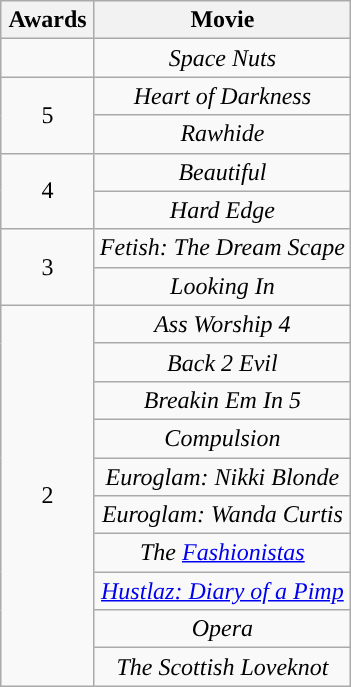<table class="wikitable" style="text-align: center">
<tr>
<th scope="col" width="55">Awards</th>
<th scope="col" align="center">Movie</th>
</tr>
<tr>
<td></td>
<td><em>Space Nuts</em></td>
</tr>
<tr>
<td rowspan=2 style="text-align:center">5</td>
<td><em>Heart of Darkness</em></td>
</tr>
<tr>
<td><em>Rawhide</em></td>
</tr>
<tr>
<td rowspan=2 style="text-align:center">4</td>
<td><em>Beautiful</em></td>
</tr>
<tr>
<td><em>Hard Edge</em></td>
</tr>
<tr>
<td rowspan=2 style="text-align:center">3</td>
<td><em>Fetish: The Dream Scape</em></td>
</tr>
<tr>
<td><em>Looking In</em></td>
</tr>
<tr>
<td rowspan=10 style="text-align:center">2</td>
<td><em>Ass Worship 4</em></td>
</tr>
<tr>
<td><em>Back 2 Evil</em></td>
</tr>
<tr>
<td><em>Breakin Em In 5</em></td>
</tr>
<tr>
<td><em>Compulsion</em></td>
</tr>
<tr>
<td><em>Euroglam: Nikki Blonde</em></td>
</tr>
<tr>
<td><em>Euroglam: Wanda Curtis</em></td>
</tr>
<tr>
<td><em>The <a href='#'>Fashionistas</a></em></td>
</tr>
<tr>
<td><em><a href='#'>Hustlaz: Diary of a Pimp</a></em></td>
</tr>
<tr>
<td><em>Opera</em></td>
</tr>
<tr>
<td><em>The Scottish Loveknot</em></td>
</tr>
</table>
